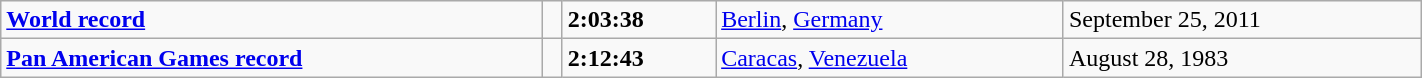<table class="wikitable" width=75%>
<tr>
<td><strong><a href='#'>World record</a></strong></td>
<td></td>
<td><strong>2:03:38</strong></td>
<td><a href='#'>Berlin</a>, <a href='#'>Germany</a></td>
<td>September 25, 2011</td>
</tr>
<tr>
<td><strong><a href='#'>Pan American Games record</a></strong></td>
<td></td>
<td><strong>2:12:43</strong></td>
<td><a href='#'>Caracas</a>, <a href='#'>Venezuela</a></td>
<td>August 28, 1983</td>
</tr>
</table>
